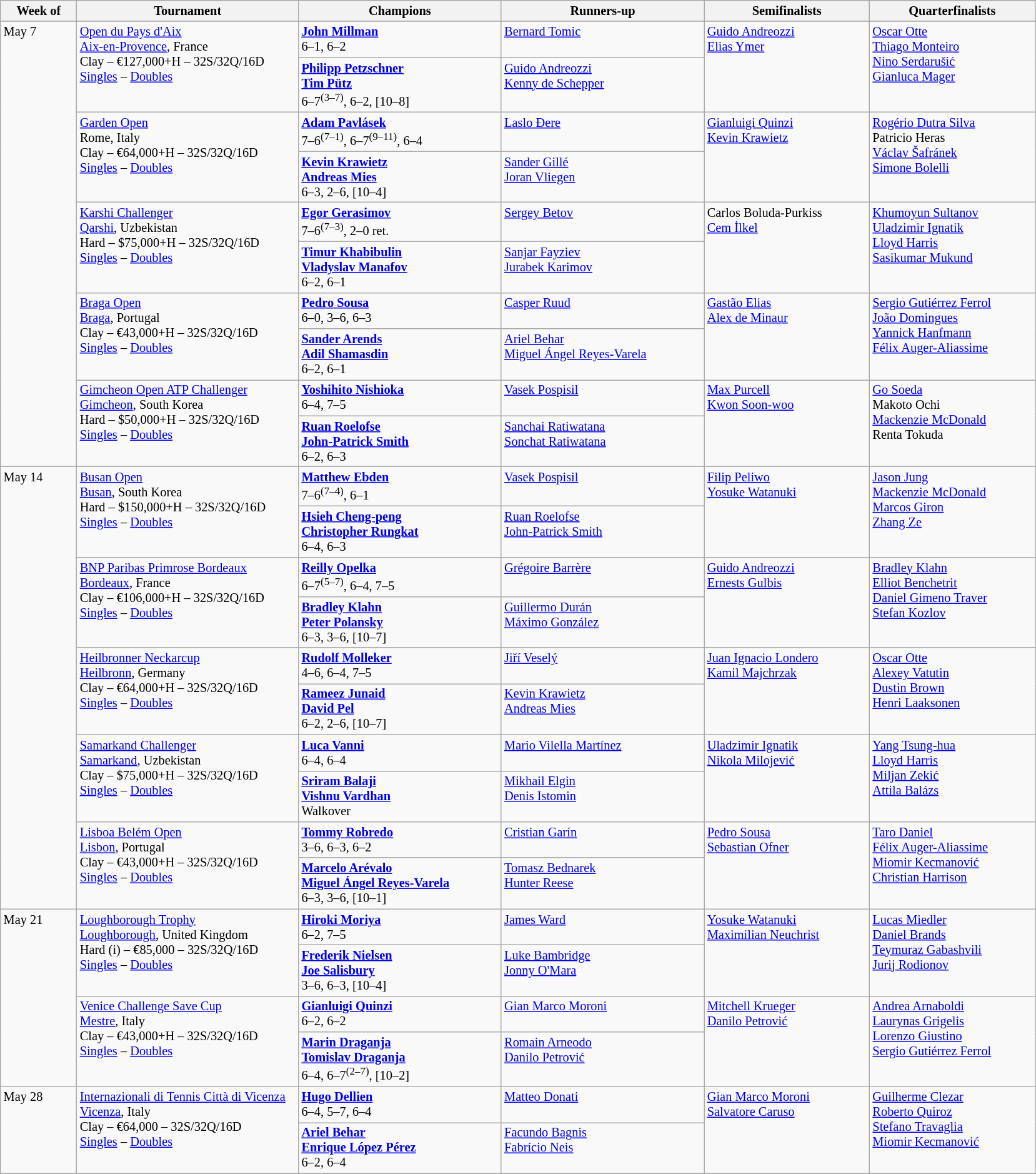<table class="wikitable" style="font-size:85%;">
<tr>
<th width="75">Week of</th>
<th width="230">Tournament</th>
<th width="210">Champions</th>
<th width="210">Runners-up</th>
<th width="170">Semifinalists</th>
<th width="170">Quarterfinalists</th>
</tr>
<tr>
</tr>
<tr valign=top>
<td rowspan=10>May 7</td>
<td rowspan=2><a href='#'>Open du Pays d'Aix</a><br><a href='#'>Aix-en-Provence</a>, France <br> Clay – €127,000+H – 32S/32Q/16D<br><a href='#'>Singles</a> – <a href='#'>Doubles</a></td>
<td> <strong><a href='#'>John Millman</a></strong><br>6–1, 6–2</td>
<td> <a href='#'>Bernard Tomic</a></td>
<td rowspan=2> <a href='#'>Guido Andreozzi</a> <br>  <a href='#'>Elias Ymer</a></td>
<td rowspan=2> <a href='#'>Oscar Otte</a> <br> <a href='#'>Thiago Monteiro</a> <br> <a href='#'>Nino Serdarušić</a> <br>  <a href='#'>Gianluca Mager</a></td>
</tr>
<tr valign=top>
<td> <strong><a href='#'>Philipp Petzschner</a></strong><br> <strong><a href='#'>Tim Pütz</a></strong><br>6–7<sup>(3–7)</sup>, 6–2, [10–8]</td>
<td> <a href='#'>Guido Andreozzi</a><br> <a href='#'>Kenny de Schepper</a></td>
</tr>
<tr valign=top>
<td rowspan=2><a href='#'>Garden Open</a><br>Rome, Italy <br> Clay – €64,000+H – 32S/32Q/16D<br><a href='#'>Singles</a> – <a href='#'>Doubles</a></td>
<td> <strong><a href='#'>Adam Pavlásek</a></strong><br>7–6<sup>(7–1)</sup>, 6–7<sup>(9–11)</sup>, 6–4</td>
<td> <a href='#'>Laslo Đere</a></td>
<td rowspan=2> <a href='#'>Gianluigi Quinzi</a> <br>  <a href='#'>Kevin Krawietz</a></td>
<td rowspan=2> <a href='#'>Rogério Dutra Silva</a> <br> Patricio Heras <br> <a href='#'>Václav Šafránek</a> <br>  <a href='#'>Simone Bolelli</a></td>
</tr>
<tr valign=top>
<td> <strong><a href='#'>Kevin Krawietz</a></strong><br> <strong><a href='#'>Andreas Mies</a></strong><br>6–3, 2–6, [10–4]</td>
<td> <a href='#'>Sander Gillé</a><br> <a href='#'>Joran Vliegen</a></td>
</tr>
<tr valign=top>
<td rowspan=2><a href='#'>Karshi Challenger</a><br><a href='#'>Qarshi</a>, Uzbekistan <br> Hard – $75,000+H – 32S/32Q/16D<br><a href='#'>Singles</a> – <a href='#'>Doubles</a></td>
<td> <strong><a href='#'>Egor Gerasimov</a></strong><br>7–6<sup>(7–3)</sup>, 2–0 ret.</td>
<td> <a href='#'>Sergey Betov</a></td>
<td rowspan=2> Carlos Boluda-Purkiss <br>  <a href='#'>Cem İlkel</a></td>
<td rowspan=2> <a href='#'>Khumoyun Sultanov</a> <br> <a href='#'>Uladzimir Ignatik</a> <br> <a href='#'>Lloyd Harris</a> <br>  <a href='#'>Sasikumar Mukund</a></td>
</tr>
<tr valign=top>
<td> <strong><a href='#'>Timur Khabibulin</a></strong><br> <strong><a href='#'>Vladyslav Manafov</a></strong><br>6–2, 6–1</td>
<td> <a href='#'>Sanjar Fayziev</a><br> <a href='#'>Jurabek Karimov</a></td>
</tr>
<tr valign=top>
<td rowspan=2><a href='#'>Braga Open</a><br><a href='#'>Braga</a>, Portugal <br> Clay – €43,000+H – 32S/32Q/16D<br><a href='#'>Singles</a> – <a href='#'>Doubles</a></td>
<td> <strong><a href='#'>Pedro Sousa</a></strong><br>6–0, 3–6, 6–3</td>
<td> <a href='#'>Casper Ruud</a></td>
<td rowspan=2> <a href='#'>Gastão Elias</a> <br>  <a href='#'>Alex de Minaur</a></td>
<td rowspan=2> <a href='#'>Sergio Gutiérrez Ferrol</a> <br> <a href='#'>João Domingues</a> <br> <a href='#'>Yannick Hanfmann</a> <br>  <a href='#'>Félix Auger-Aliassime</a></td>
</tr>
<tr valign=top>
<td> <strong><a href='#'>Sander Arends</a></strong><br> <strong><a href='#'>Adil Shamasdin</a></strong><br>6–2, 6–1</td>
<td> <a href='#'>Ariel Behar</a><br> <a href='#'>Miguel Ángel Reyes-Varela</a></td>
</tr>
<tr valign=top>
<td rowspan=2><a href='#'>Gimcheon Open ATP Challenger</a><br><a href='#'>Gimcheon</a>, South Korea <br> Hard – $50,000+H – 32S/32Q/16D<br><a href='#'>Singles</a> – <a href='#'>Doubles</a></td>
<td> <strong><a href='#'>Yoshihito Nishioka</a></strong><br>6–4, 7–5</td>
<td> <a href='#'>Vasek Pospisil</a></td>
<td rowspan=2> <a href='#'>Max Purcell</a> <br>  <a href='#'>Kwon Soon-woo</a></td>
<td rowspan=2> <a href='#'>Go Soeda</a> <br> Makoto Ochi <br> <a href='#'>Mackenzie McDonald</a> <br>  Renta Tokuda</td>
</tr>
<tr valign=top>
<td> <strong><a href='#'>Ruan Roelofse</a></strong><br> <strong><a href='#'>John-Patrick Smith</a></strong><br>6–2, 6–3</td>
<td> <a href='#'>Sanchai Ratiwatana</a><br> <a href='#'>Sonchat Ratiwatana</a></td>
</tr>
<tr valign=top>
<td rowspan=10>May 14</td>
<td rowspan=2><a href='#'>Busan Open</a><br><a href='#'>Busan</a>, South Korea <br> Hard – $150,000+H – 32S/32Q/16D<br><a href='#'>Singles</a> – <a href='#'>Doubles</a></td>
<td> <strong><a href='#'>Matthew Ebden</a></strong><br>7–6<sup>(7–4)</sup>, 6–1</td>
<td> <a href='#'>Vasek Pospisil</a></td>
<td rowspan=2> <a href='#'>Filip Peliwo</a> <br>  <a href='#'>Yosuke Watanuki</a></td>
<td rowspan=2> <a href='#'>Jason Jung</a> <br> <a href='#'>Mackenzie McDonald</a> <br> <a href='#'>Marcos Giron</a> <br>  <a href='#'>Zhang Ze</a></td>
</tr>
<tr valign=top>
<td> <strong><a href='#'>Hsieh Cheng-peng</a></strong><br> <strong><a href='#'>Christopher Rungkat</a></strong><br>6–4, 6–3</td>
<td> <a href='#'>Ruan Roelofse</a><br> <a href='#'>John-Patrick Smith</a></td>
</tr>
<tr valign=top>
<td rowspan=2><a href='#'>BNP Paribas Primrose Bordeaux</a><br><a href='#'>Bordeaux</a>, France <br> Clay – €106,000+H – 32S/32Q/16D<br><a href='#'>Singles</a> – <a href='#'>Doubles</a></td>
<td> <strong><a href='#'>Reilly Opelka</a></strong><br>6–7<sup>(5–7)</sup>, 6–4, 7–5</td>
<td> <a href='#'>Grégoire Barrère</a></td>
<td rowspan=2> <a href='#'>Guido Andreozzi</a> <br>  <a href='#'>Ernests Gulbis</a></td>
<td rowspan=2> <a href='#'>Bradley Klahn</a> <br> <a href='#'>Elliot Benchetrit</a> <br> <a href='#'>Daniel Gimeno Traver</a> <br>  <a href='#'>Stefan Kozlov</a></td>
</tr>
<tr valign=top>
<td> <strong><a href='#'>Bradley Klahn</a></strong><br> <strong><a href='#'>Peter Polansky</a></strong><br>6–3, 3–6, [10–7]</td>
<td> <a href='#'>Guillermo Durán</a><br> <a href='#'>Máximo González</a></td>
</tr>
<tr valign=top>
<td rowspan=2><a href='#'>Heilbronner Neckarcup</a><br><a href='#'>Heilbronn</a>, Germany <br> Clay – €64,000+H – 32S/32Q/16D<br><a href='#'>Singles</a> – <a href='#'>Doubles</a></td>
<td> <strong><a href='#'>Rudolf Molleker</a></strong><br>4–6, 6–4, 7–5</td>
<td> <a href='#'>Jiří Veselý</a></td>
<td rowspan=2> <a href='#'>Juan Ignacio Londero</a> <br>  <a href='#'>Kamil Majchrzak</a></td>
<td rowspan=2> <a href='#'>Oscar Otte</a> <br> <a href='#'>Alexey Vatutin</a> <br> <a href='#'>Dustin Brown</a> <br>  <a href='#'>Henri Laaksonen</a></td>
</tr>
<tr valign=top>
<td> <strong><a href='#'>Rameez Junaid</a></strong><br> <strong><a href='#'>David Pel</a></strong><br>6–2, 2–6, [10–7]</td>
<td> <a href='#'>Kevin Krawietz</a><br> <a href='#'>Andreas Mies</a></td>
</tr>
<tr valign=top>
<td rowspan=2><a href='#'>Samarkand Challenger</a><br><a href='#'>Samarkand</a>, Uzbekistan <br> Clay – $75,000+H – 32S/32Q/16D<br><a href='#'>Singles</a> – <a href='#'>Doubles</a></td>
<td> <strong><a href='#'>Luca Vanni</a></strong><br>6–4, 6–4</td>
<td> <a href='#'>Mario Vilella Martínez</a></td>
<td rowspan=2> <a href='#'>Uladzimir Ignatik</a> <br>  <a href='#'>Nikola Milojević</a></td>
<td rowspan=2> <a href='#'>Yang Tsung-hua</a> <br> <a href='#'>Lloyd Harris</a> <br> <a href='#'>Miljan Zekić</a> <br>  <a href='#'>Attila Balázs</a></td>
</tr>
<tr valign=top>
<td> <strong><a href='#'>Sriram Balaji</a></strong><br> <strong><a href='#'>Vishnu Vardhan</a></strong><br>Walkover</td>
<td> <a href='#'>Mikhail Elgin</a><br> <a href='#'>Denis Istomin</a></td>
</tr>
<tr valign=top>
<td rowspan=2><a href='#'>Lisboa Belém Open</a><br><a href='#'>Lisbon</a>, Portugal <br> Clay – €43,000+H – 32S/32Q/16D<br><a href='#'>Singles</a> – <a href='#'>Doubles</a></td>
<td> <strong><a href='#'>Tommy Robredo</a></strong><br>3–6, 6–3, 6–2</td>
<td> <a href='#'>Cristian Garín</a></td>
<td rowspan=2> <a href='#'>Pedro Sousa</a> <br>  <a href='#'>Sebastian Ofner</a></td>
<td rowspan=2> <a href='#'>Taro Daniel</a> <br> <a href='#'>Félix Auger-Aliassime</a> <br> <a href='#'>Miomir Kecmanović</a> <br>  <a href='#'>Christian Harrison</a></td>
</tr>
<tr valign=top>
<td> <strong><a href='#'>Marcelo Arévalo</a></strong><br> <strong><a href='#'>Miguel Ángel Reyes-Varela</a></strong><br>6–3, 3–6, [10–1]</td>
<td> <a href='#'>Tomasz Bednarek</a><br> <a href='#'>Hunter Reese</a></td>
</tr>
<tr valign=top>
<td rowspan=4>May 21</td>
<td rowspan=2><a href='#'>Loughborough Trophy</a><br><a href='#'>Loughborough</a>, United Kingdom<br> Hard (i) – €85,000 – 32S/32Q/16D<br><a href='#'>Singles</a> – <a href='#'>Doubles</a></td>
<td> <strong><a href='#'>Hiroki Moriya</a></strong><br>6–2, 7–5</td>
<td> <a href='#'>James Ward</a></td>
<td rowspan=2> <a href='#'>Yosuke Watanuki</a> <br>  <a href='#'>Maximilian Neuchrist</a></td>
<td rowspan=2> <a href='#'>Lucas Miedler</a> <br> <a href='#'>Daniel Brands</a> <br> <a href='#'>Teymuraz Gabashvili</a> <br>  <a href='#'>Jurij Rodionov</a></td>
</tr>
<tr valign=top>
<td> <strong><a href='#'>Frederik Nielsen</a></strong><br> <strong><a href='#'>Joe Salisbury</a></strong><br>3–6, 6–3, [10–4]</td>
<td> <a href='#'>Luke Bambridge</a><br> <a href='#'>Jonny O'Mara</a></td>
</tr>
<tr valign=top>
<td rowspan=2><a href='#'>Venice Challenge Save Cup</a><br><a href='#'>Mestre</a>, Italy <br> Clay – €43,000+H – 32S/32Q/16D<br><a href='#'>Singles</a> – <a href='#'>Doubles</a></td>
<td> <strong><a href='#'>Gianluigi Quinzi</a></strong><br>6–2, 6–2</td>
<td> <a href='#'>Gian Marco Moroni</a></td>
<td rowspan=2> <a href='#'>Mitchell Krueger</a> <br>  <a href='#'>Danilo Petrović</a></td>
<td rowspan=2> <a href='#'>Andrea Arnaboldi</a> <br> <a href='#'>Laurynas Grigelis</a> <br> <a href='#'>Lorenzo Giustino</a> <br>  <a href='#'>Sergio Gutiérrez Ferrol</a></td>
</tr>
<tr valign=top>
<td> <strong><a href='#'>Marin Draganja</a></strong><br> <strong><a href='#'>Tomislav Draganja</a></strong><br>6–4, 6–7<sup>(2–7)</sup>, [10–2]</td>
<td> <a href='#'>Romain Arneodo</a><br> <a href='#'>Danilo Petrović</a></td>
</tr>
<tr valign=top>
<td rowspan=2>May 28</td>
<td rowspan=2><a href='#'>Internazionali di Tennis Città di Vicenza</a><br><a href='#'>Vicenza</a>, Italy <br> Clay – €64,000 – 32S/32Q/16D<br><a href='#'>Singles</a> – <a href='#'>Doubles</a></td>
<td> <strong><a href='#'>Hugo Dellien</a></strong><br>6–4, 5–7, 6–4</td>
<td> <a href='#'>Matteo Donati</a></td>
<td rowspan=2> <a href='#'>Gian Marco Moroni</a> <br>  <a href='#'>Salvatore Caruso</a></td>
<td rowspan=2> <a href='#'>Guilherme Clezar</a> <br> <a href='#'>Roberto Quiroz</a> <br> <a href='#'>Stefano Travaglia</a> <br>  <a href='#'>Miomir Kecmanović</a></td>
</tr>
<tr valign=top>
<td> <strong><a href='#'>Ariel Behar</a></strong><br> <strong><a href='#'>Enrique López Pérez</a></strong><br>6–2, 6–4</td>
<td> <a href='#'>Facundo Bagnis</a><br> <a href='#'>Fabrício Neis</a></td>
</tr>
<tr valign=top>
</tr>
</table>
